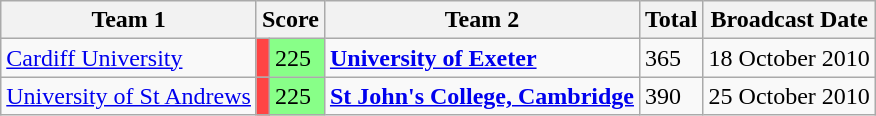<table class="wikitable" border="1">
<tr>
<th>Team 1</th>
<th colspan=2>Score</th>
<th>Team 2</th>
<th>Total</th>
<th>Broadcast Date</th>
</tr>
<tr>
<td><a href='#'>Cardiff University</a></td>
<td style="background:#ff4444"></td>
<td style="background:#88ff88">225</td>
<td><strong><a href='#'>University of Exeter</a></strong></td>
<td>365</td>
<td>18 October 2010</td>
</tr>
<tr>
<td><a href='#'>University of St Andrews</a></td>
<td style="background:#ff4444"></td>
<td style="background:#88ff88">225</td>
<td><strong><a href='#'>St John's College, Cambridge</a></strong></td>
<td>390</td>
<td>25 October 2010</td>
</tr>
</table>
